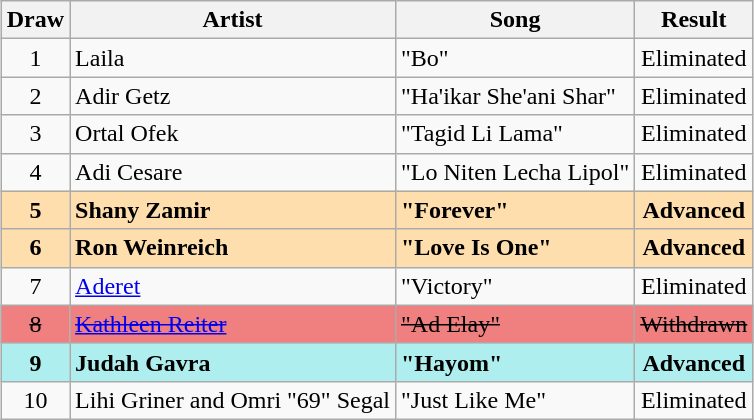<table class="sortable wikitable" style="margin: 1em auto 1em auto; text-align:center">
<tr>
<th>Draw</th>
<th>Artist</th>
<th>Song</th>
<th>Result</th>
</tr>
<tr>
<td>1</td>
<td align="left">Laila</td>
<td align="left">"Bo"</td>
<td>Eliminated</td>
</tr>
<tr>
<td>2</td>
<td align="left">Adir Getz</td>
<td align="left">"Ha'ikar She'ani Shar"</td>
<td>Eliminated</td>
</tr>
<tr>
<td>3</td>
<td align="left">Ortal Ofek</td>
<td align="left">"Tagid Li Lama"</td>
<td>Eliminated</td>
</tr>
<tr>
<td>4</td>
<td align="left">Adi Cesare</td>
<td align="left">"Lo Niten Lecha Lipol"</td>
<td>Eliminated</td>
</tr>
<tr style="font-weight:bold;background:navajowhite;">
<td>5</td>
<td align="left">Shany Zamir</td>
<td align="left">"Forever"</td>
<td>Advanced</td>
</tr>
<tr style="font-weight:bold;background:navajowhite;">
<td>6</td>
<td align="left">Ron Weinreich</td>
<td align="left">"Love Is One"</td>
<td>Advanced</td>
</tr>
<tr>
<td>7</td>
<td align="left"><a href='#'>Aderet</a></td>
<td align="left">"Victory"</td>
<td>Eliminated</td>
</tr>
<tr style="background:#F08080;">
<td><s>8</s></td>
<td align="left"><a href='#'><s>Kathleen Reiter</s></a></td>
<td align="left"><s>"Ad Elay"</s></td>
<td><s>Withdrawn</s></td>
</tr>
<tr style="font-weight:bold;background:paleturquoise;">
<td>9</td>
<td align="left">Judah Gavra</td>
<td align="left">"Hayom"</td>
<td>Advanced</td>
</tr>
<tr>
<td>10</td>
<td align="left">Lihi Griner and Omri "69" Segal</td>
<td align="left">"Just Like Me"</td>
<td>Eliminated</td>
</tr>
</table>
